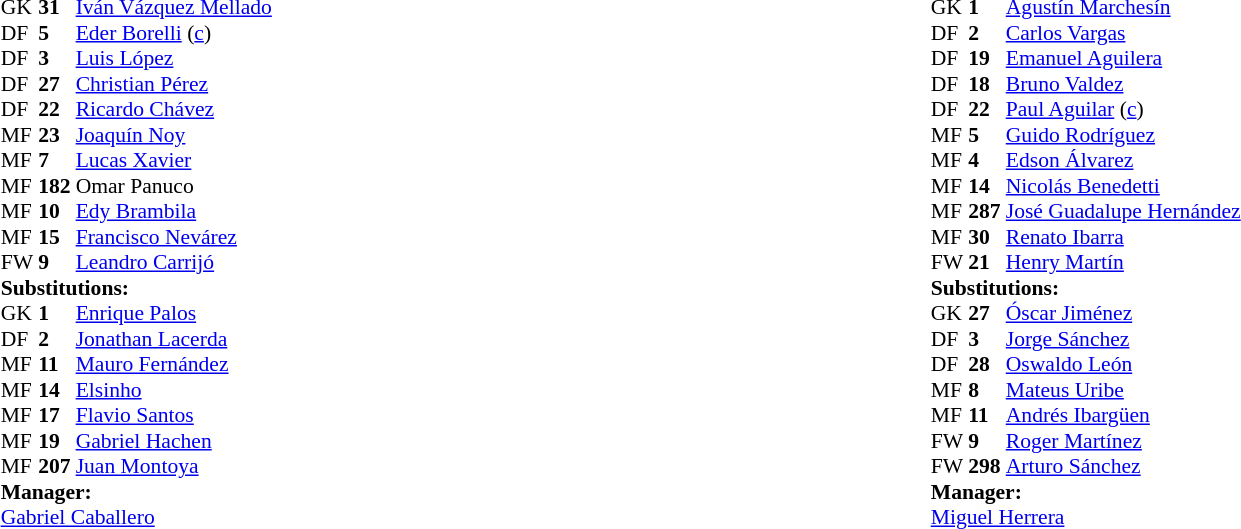<table width=100%>
<tr>
<td valign=top width=50%><br><table style="font-size:90%" cellspacing=0 cellpadding=0 align=center>
<tr>
<th width=25></th>
<th width=25></th>
</tr>
<tr>
<td>GK</td>
<td><strong>31</strong></td>
<td> <a href='#'>Iván Vázquez Mellado</a></td>
</tr>
<tr>
<td>DF</td>
<td><strong>5</strong></td>
<td> <a href='#'>Eder Borelli</a> (<a href='#'>c</a>)</td>
<td></td>
<td></td>
</tr>
<tr>
<td>DF</td>
<td><strong>3</strong></td>
<td> <a href='#'>Luis López</a></td>
</tr>
<tr>
<td>DF</td>
<td><strong>27</strong></td>
<td> <a href='#'>Christian Pérez</a></td>
</tr>
<tr>
<td>DF</td>
<td><strong>22</strong></td>
<td> <a href='#'>Ricardo Chávez</a></td>
</tr>
<tr>
<td>MF</td>
<td><strong>23</strong></td>
<td> <a href='#'>Joaquín Noy</a></td>
</tr>
<tr>
<td>MF</td>
<td><strong>7</strong></td>
<td> <a href='#'>Lucas Xavier</a></td>
<td></td>
<td></td>
</tr>
<tr>
<td>MF</td>
<td><strong>182</strong></td>
<td> Omar Panuco</td>
</tr>
<tr>
<td>MF</td>
<td><strong>10</strong></td>
<td> <a href='#'>Edy Brambila</a></td>
</tr>
<tr>
<td>MF</td>
<td><strong>15</strong></td>
<td> <a href='#'>Francisco Nevárez</a></td>
<td></td>
</tr>
<tr>
<td>FW</td>
<td><strong>9</strong></td>
<td> <a href='#'>Leandro Carrijó</a></td>
<td></td>
<td></td>
</tr>
<tr>
<td colspan=3><strong>Substitutions:</strong></td>
</tr>
<tr>
<td>GK</td>
<td><strong>1</strong></td>
<td> <a href='#'>Enrique Palos</a></td>
</tr>
<tr>
<td>DF</td>
<td><strong>2</strong></td>
<td> <a href='#'>Jonathan Lacerda</a></td>
</tr>
<tr>
<td>MF</td>
<td><strong>11</strong></td>
<td> <a href='#'>Mauro Fernández</a></td>
<td></td>
<td></td>
</tr>
<tr>
<td>MF</td>
<td><strong>14</strong></td>
<td> <a href='#'>Elsinho</a></td>
</tr>
<tr>
<td>MF</td>
<td><strong>17</strong></td>
<td> <a href='#'>Flavio Santos</a></td>
<td></td>
<td></td>
</tr>
<tr>
<td>MF</td>
<td><strong>19</strong></td>
<td> <a href='#'>Gabriel Hachen</a></td>
<td></td>
<td></td>
</tr>
<tr>
<td>MF</td>
<td><strong>207</strong></td>
<td> <a href='#'>Juan Montoya</a></td>
</tr>
<tr>
<td colspan=3><strong>Manager:</strong></td>
</tr>
<tr>
<td colspan=4> <a href='#'>Gabriel Caballero</a></td>
</tr>
</table>
</td>
<td valign=top></td>
<td valign=top width=50%><br><table style="font-size:90%" cellspacing=0 cellpadding=0 align=center>
<tr>
<th width=25></th>
<th width=25></th>
</tr>
<tr>
<td>GK</td>
<td><strong>1</strong></td>
<td> <a href='#'>Agustín Marchesín</a></td>
</tr>
<tr>
<td>DF</td>
<td><strong>2</strong></td>
<td> <a href='#'>Carlos Vargas</a></td>
</tr>
<tr>
<td>DF</td>
<td><strong>19</strong></td>
<td> <a href='#'>Emanuel Aguilera</a></td>
</tr>
<tr>
<td>DF</td>
<td><strong>18</strong></td>
<td> <a href='#'>Bruno Valdez</a></td>
</tr>
<tr>
<td>DF</td>
<td><strong>22</strong></td>
<td> <a href='#'>Paul Aguilar</a> (<a href='#'>c</a>)</td>
</tr>
<tr>
<td>MF</td>
<td><strong>5</strong></td>
<td> <a href='#'>Guido Rodríguez</a></td>
<td></td>
</tr>
<tr>
<td>MF</td>
<td><strong>4</strong></td>
<td> <a href='#'>Edson Álvarez</a></td>
</tr>
<tr>
<td>MF</td>
<td><strong>14</strong></td>
<td> <a href='#'>Nicolás Benedetti</a></td>
<td></td>
<td></td>
</tr>
<tr>
<td>MF</td>
<td><strong>287</strong></td>
<td> <a href='#'>José Guadalupe Hernández</a></td>
<td></td>
</tr>
<tr>
<td>MF</td>
<td><strong>30</strong></td>
<td> <a href='#'>Renato Ibarra</a></td>
<td></td>
<td></td>
</tr>
<tr>
<td>FW</td>
<td><strong>21</strong></td>
<td> <a href='#'>Henry Martín</a></td>
<td></td>
<td></td>
</tr>
<tr>
<td colspan=3><strong>Substitutions:</strong></td>
</tr>
<tr>
<td>GK</td>
<td><strong>27</strong></td>
<td> <a href='#'>Óscar Jiménez</a></td>
</tr>
<tr>
<td>DF</td>
<td><strong>3</strong></td>
<td> <a href='#'>Jorge Sánchez</a></td>
</tr>
<tr>
<td>DF</td>
<td><strong>28</strong></td>
<td> <a href='#'>Oswaldo León</a></td>
</tr>
<tr>
<td>MF</td>
<td><strong>8</strong></td>
<td> <a href='#'>Mateus Uribe</a></td>
<td></td>
<td></td>
</tr>
<tr>
<td>MF</td>
<td><strong>11</strong></td>
<td> <a href='#'>Andrés Ibargüen</a></td>
<td></td>
<td></td>
</tr>
<tr>
<td>FW</td>
<td><strong>9</strong></td>
<td> <a href='#'>Roger Martínez</a></td>
<td></td>
<td></td>
</tr>
<tr>
<td>FW</td>
<td><strong>298</strong></td>
<td> <a href='#'>Arturo Sánchez</a></td>
</tr>
<tr>
<td colspan=3><strong>Manager:</strong></td>
</tr>
<tr>
<td colspan=4> <a href='#'>Miguel Herrera</a></td>
</tr>
</table>
</td>
</tr>
</table>
